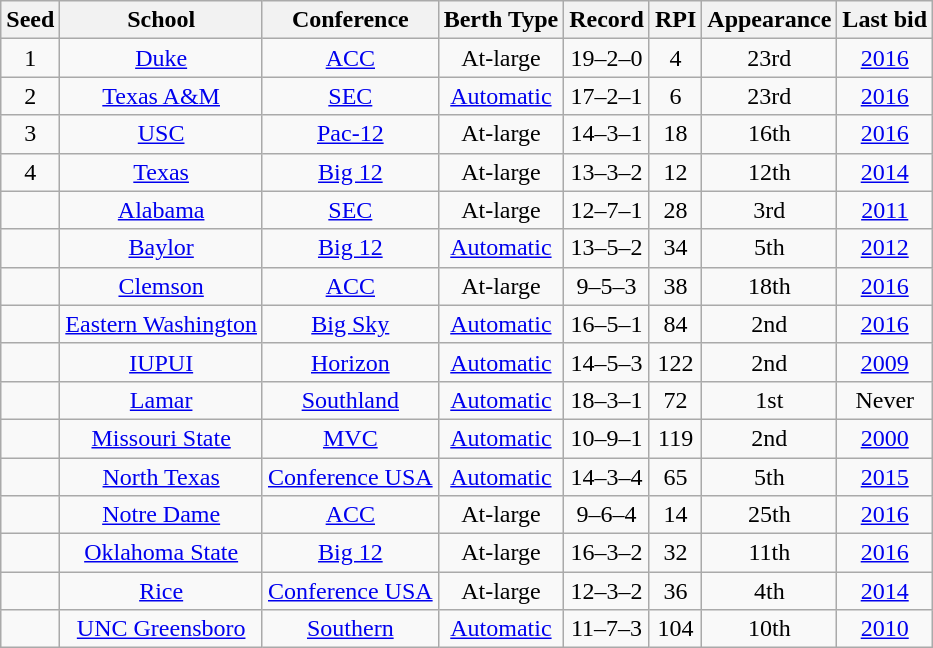<table class="wikitable sortable plainrowheaders" style="text-align:center;">
<tr>
<th scope=col data-sort-type="number">Seed</th>
<th scope=col>School</th>
<th scope=col>Conference</th>
<th scope=col>Berth Type</th>
<th scope=col>Record</th>
<th scope=col data-sort-type="number">RPI</th>
<th scope=col data-sort-type="number">Appearance</th>
<th scope=col data-sort-type="number">Last bid</th>
</tr>
<tr>
<td data-sort-value=4>1</td>
<td><a href='#'>Duke</a></td>
<td><a href='#'>ACC</a></td>
<td>At-large</td>
<td data-sort-value=>19–2–0</td>
<td>4</td>
<td>23rd</td>
<td><a href='#'>2016</a></td>
</tr>
<tr>
<td data-sort-value=3>2</td>
<td><a href='#'>Texas A&M</a></td>
<td><a href='#'>SEC</a></td>
<td><a href='#'>Automatic</a></td>
<td data-sort-value=>17–2–1</td>
<td>6</td>
<td>23rd</td>
<td><a href='#'>2016</a></td>
</tr>
<tr>
<td data-sort-value=2>3</td>
<td><a href='#'>USC</a></td>
<td><a href='#'>Pac-12</a></td>
<td>At-large</td>
<td data-sort-value=>14–3–1</td>
<td>18</td>
<td>16th</td>
<td><a href='#'>2016</a></td>
</tr>
<tr>
<td data-sort-value=1>4</td>
<td><a href='#'>Texas</a></td>
<td><a href='#'>Big 12</a></td>
<td>At-large</td>
<td data-sort-value=>13–3–2</td>
<td>12</td>
<td>12th</td>
<td><a href='#'>2014</a></td>
</tr>
<tr>
<td data-sort-value=0> </td>
<td><a href='#'>Alabama</a></td>
<td><a href='#'>SEC</a></td>
<td>At-large</td>
<td data-sort-value=>12–7–1</td>
<td>28</td>
<td>3rd</td>
<td><a href='#'>2011</a></td>
</tr>
<tr>
<td data-sort-value=0> </td>
<td><a href='#'>Baylor</a></td>
<td><a href='#'>Big 12</a></td>
<td><a href='#'>Automatic</a></td>
<td data-sort-value=>13–5–2</td>
<td>34</td>
<td>5th</td>
<td><a href='#'>2012</a></td>
</tr>
<tr>
<td data-sort-value=0> </td>
<td><a href='#'>Clemson</a></td>
<td><a href='#'>ACC</a></td>
<td>At-large</td>
<td data-sort-value=>9–5–3</td>
<td>38</td>
<td>18th</td>
<td><a href='#'>2016</a></td>
</tr>
<tr>
<td data-sort-value=0> </td>
<td><a href='#'>Eastern Washington</a></td>
<td><a href='#'>Big Sky</a></td>
<td><a href='#'>Automatic</a></td>
<td data-sort-value=>16–5–1</td>
<td>84</td>
<td>2nd</td>
<td><a href='#'>2016</a></td>
</tr>
<tr>
<td data-sort-value=0> </td>
<td><a href='#'>IUPUI</a></td>
<td><a href='#'>Horizon</a></td>
<td><a href='#'>Automatic</a></td>
<td data-sort-value=>14–5–3</td>
<td>122</td>
<td>2nd</td>
<td><a href='#'>2009</a></td>
</tr>
<tr>
<td data-sort-value=0> </td>
<td><a href='#'>Lamar</a></td>
<td><a href='#'>Southland</a></td>
<td><a href='#'>Automatic</a></td>
<td data-sort-value=>18–3–1</td>
<td>72</td>
<td>1st</td>
<td>Never</td>
</tr>
<tr>
<td data-sort-value=0> </td>
<td><a href='#'>Missouri State</a></td>
<td><a href='#'>MVC</a></td>
<td><a href='#'>Automatic</a></td>
<td data-sort-value=>10–9–1</td>
<td>119</td>
<td>2nd</td>
<td><a href='#'>2000</a></td>
</tr>
<tr>
<td data-sort-value=0> </td>
<td><a href='#'>North Texas</a></td>
<td><a href='#'>Conference USA</a></td>
<td><a href='#'>Automatic</a></td>
<td data-sort-value=>14–3–4</td>
<td>65</td>
<td>5th</td>
<td><a href='#'>2015</a></td>
</tr>
<tr>
<td data-sort-value=0> </td>
<td><a href='#'>Notre Dame</a></td>
<td><a href='#'>ACC</a></td>
<td>At-large</td>
<td data-sort-value=>9–6–4</td>
<td>14</td>
<td>25th</td>
<td><a href='#'>2016</a></td>
</tr>
<tr>
<td data-sort-value=0> </td>
<td><a href='#'>Oklahoma State</a></td>
<td><a href='#'>Big 12</a></td>
<td>At-large</td>
<td data-sort-value=>16–3–2</td>
<td>32</td>
<td>11th</td>
<td><a href='#'>2016</a></td>
</tr>
<tr>
<td data-sort-value=0> </td>
<td><a href='#'>Rice</a></td>
<td><a href='#'>Conference USA</a></td>
<td>At-large</td>
<td data-sort-value=>12–3–2</td>
<td>36</td>
<td>4th</td>
<td><a href='#'>2014</a></td>
</tr>
<tr>
<td data-sort-value=0> </td>
<td><a href='#'>UNC Greensboro</a></td>
<td><a href='#'>Southern</a></td>
<td><a href='#'>Automatic</a></td>
<td data-sort-value=>11–7–3</td>
<td>104</td>
<td>10th</td>
<td><a href='#'>2010</a></td>
</tr>
</table>
